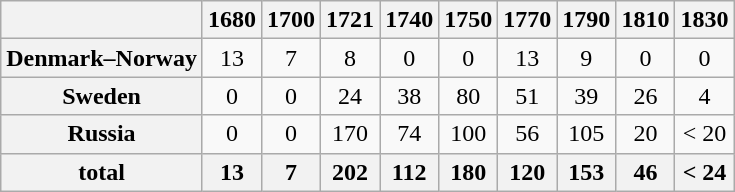<table class="wikitable sortable" style="text-align:center;">
<tr>
<th></th>
<th>1680</th>
<th>1700</th>
<th>1721</th>
<th>1740</th>
<th>1750</th>
<th>1770</th>
<th>1790</th>
<th>1810</th>
<th>1830</th>
</tr>
<tr>
<th>Denmark–Norway</th>
<td>13</td>
<td>7</td>
<td>8</td>
<td>0</td>
<td>0</td>
<td>13</td>
<td>9</td>
<td>0</td>
<td>0</td>
</tr>
<tr>
<th>Sweden</th>
<td>0</td>
<td>0</td>
<td>24</td>
<td>38</td>
<td>80</td>
<td>51</td>
<td>39</td>
<td>26</td>
<td>4</td>
</tr>
<tr>
<th>Russia</th>
<td>0</td>
<td>0</td>
<td>170</td>
<td>74</td>
<td>100</td>
<td>56</td>
<td>105</td>
<td>20</td>
<td>< 20</td>
</tr>
<tr>
<th>total</th>
<th>13</th>
<th>7</th>
<th>202</th>
<th>112</th>
<th>180</th>
<th>120</th>
<th>153</th>
<th>46</th>
<th>< 24</th>
</tr>
</table>
